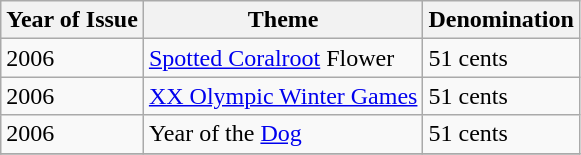<table class="wikitable sortable">
<tr>
<th>Year of Issue</th>
<th>Theme</th>
<th>Denomination</th>
</tr>
<tr>
<td>2006</td>
<td><a href='#'>Spotted Coralroot</a> Flower</td>
<td>51 cents</td>
</tr>
<tr>
<td>2006</td>
<td><a href='#'>XX Olympic Winter Games</a></td>
<td>51 cents</td>
</tr>
<tr>
<td>2006</td>
<td>Year of the <a href='#'>Dog</a></td>
<td>51 cents</td>
</tr>
<tr>
</tr>
</table>
